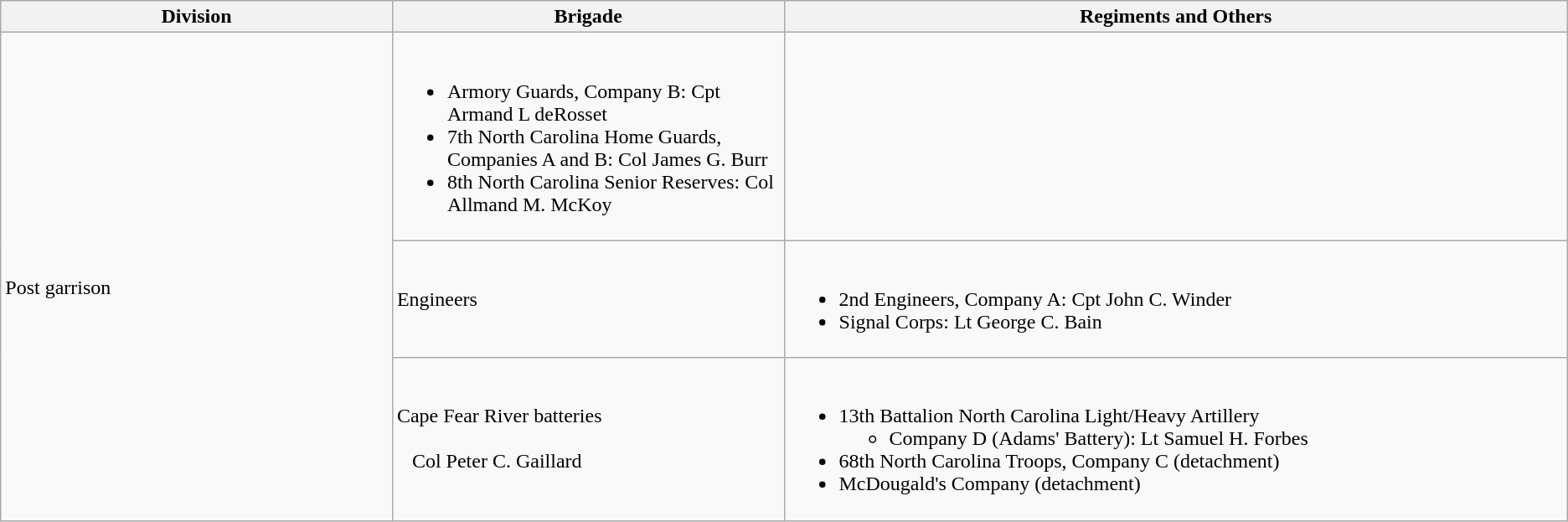<table class="wikitable">
<tr>
<th width=25%>Division</th>
<th width=25%>Brigade</th>
<th>Regiments and Others</th>
</tr>
<tr>
<td rowspan=3><br>Post garrison</td>
<td><br><ul><li>Armory Guards, Company B: Cpt Armand L deRosset</li><li>7th North Carolina Home Guards, Companies A and B: Col James G. Burr</li><li>8th North Carolina Senior Reserves: Col Allmand M. McKoy</li></ul></td>
</tr>
<tr>
<td>Engineers</td>
<td><br><ul><li>2nd Engineers, Company A: Cpt John C. Winder</li><li>Signal Corps: Lt George C. Bain</li></ul></td>
</tr>
<tr>
<td>Cape Fear River batteries<br><br>  
Col Peter C. Gaillard</td>
<td><br><ul><li>13th Battalion North Carolina Light/Heavy Artillery<ul><li>Company D (Adams' Battery): Lt Samuel H. Forbes</li></ul></li><li>68th North Carolina Troops, Company C (detachment)</li><li>McDougald's Company (detachment)</li></ul></td>
</tr>
</table>
